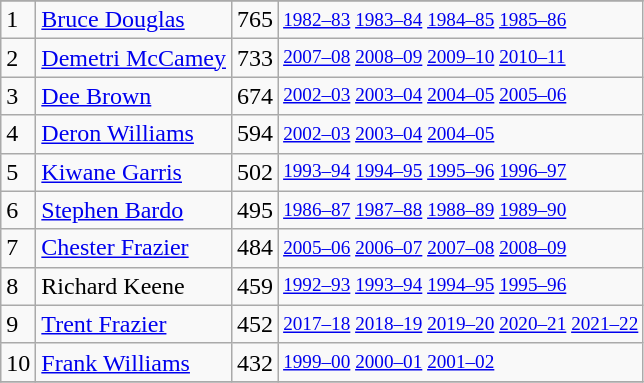<table class="wikitable">
<tr>
</tr>
<tr>
<td>1</td>
<td><a href='#'>Bruce Douglas</a></td>
<td>765</td>
<td style="font-size:80%;"><a href='#'>1982–83</a> <a href='#'>1983–84</a> <a href='#'>1984–85</a> <a href='#'>1985–86</a></td>
</tr>
<tr>
<td>2</td>
<td><a href='#'>Demetri McCamey</a></td>
<td>733</td>
<td style="font-size:80%;"><a href='#'>2007–08</a> <a href='#'>2008–09</a> <a href='#'>2009–10</a> <a href='#'>2010–11</a></td>
</tr>
<tr>
<td>3</td>
<td><a href='#'>Dee Brown</a></td>
<td>674</td>
<td style="font-size:80%;"><a href='#'>2002–03</a> <a href='#'>2003–04</a> <a href='#'>2004–05</a> <a href='#'>2005–06</a></td>
</tr>
<tr>
<td>4</td>
<td><a href='#'>Deron Williams</a></td>
<td>594</td>
<td style="font-size:80%;"><a href='#'>2002–03</a> <a href='#'>2003–04</a> <a href='#'>2004–05</a></td>
</tr>
<tr>
<td>5</td>
<td><a href='#'>Kiwane Garris</a></td>
<td>502</td>
<td style="font-size:80%;"><a href='#'>1993–94</a> <a href='#'>1994–95</a> <a href='#'>1995–96</a> <a href='#'>1996–97</a></td>
</tr>
<tr>
<td>6</td>
<td><a href='#'>Stephen Bardo</a></td>
<td>495</td>
<td style="font-size:80%;"><a href='#'>1986–87</a> <a href='#'>1987–88</a> <a href='#'>1988–89</a> <a href='#'>1989–90</a></td>
</tr>
<tr>
<td>7</td>
<td><a href='#'>Chester Frazier</a></td>
<td>484</td>
<td style="font-size:80%;"><a href='#'>2005–06</a> <a href='#'>2006–07</a> <a href='#'>2007–08</a> <a href='#'>2008–09</a></td>
</tr>
<tr>
<td>8</td>
<td>Richard Keene</td>
<td>459</td>
<td style="font-size:80%;"><a href='#'>1992–93</a> <a href='#'>1993–94</a> <a href='#'>1994–95</a> <a href='#'>1995–96</a></td>
</tr>
<tr>
<td>9</td>
<td><a href='#'>Trent Frazier</a></td>
<td>452</td>
<td style="font-size:80%;"><a href='#'>2017–18</a> <a href='#'>2018–19</a> <a href='#'>2019–20</a> <a href='#'>2020–21</a> <a href='#'>2021–22</a></td>
</tr>
<tr>
<td>10</td>
<td><a href='#'>Frank Williams</a></td>
<td>432</td>
<td style="font-size:80%;"><a href='#'>1999–00</a> <a href='#'>2000–01</a> <a href='#'>2001–02</a></td>
</tr>
<tr>
</tr>
</table>
